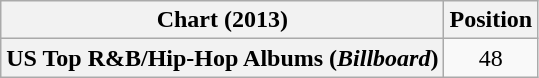<table class="wikitable plainrowheaders">
<tr>
<th scope="col">Chart (2013)</th>
<th scope="col">Position</th>
</tr>
<tr>
<th scope="row">US Top R&B/Hip-Hop Albums (<em>Billboard</em>)</th>
<td style="text-align:center;">48</td>
</tr>
</table>
